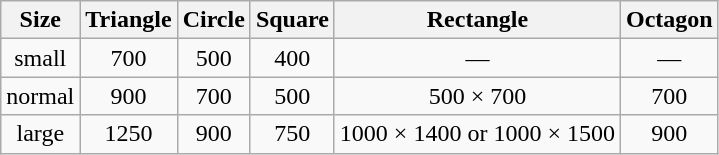<table class="wikitable" style="text-align:center;">
<tr>
<th>Size</th>
<th>Triangle</th>
<th>Circle</th>
<th>Square</th>
<th>Rectangle</th>
<th>Octagon</th>
</tr>
<tr>
<td>small</td>
<td>700</td>
<td>500</td>
<td>400</td>
<td>—</td>
<td>—</td>
</tr>
<tr>
<td>normal</td>
<td>900</td>
<td>700</td>
<td>500</td>
<td>500 × 700</td>
<td>700</td>
</tr>
<tr>
<td>large</td>
<td>1250</td>
<td>900</td>
<td>750</td>
<td>1000 × 1400 or 1000 × 1500</td>
<td>900</td>
</tr>
</table>
